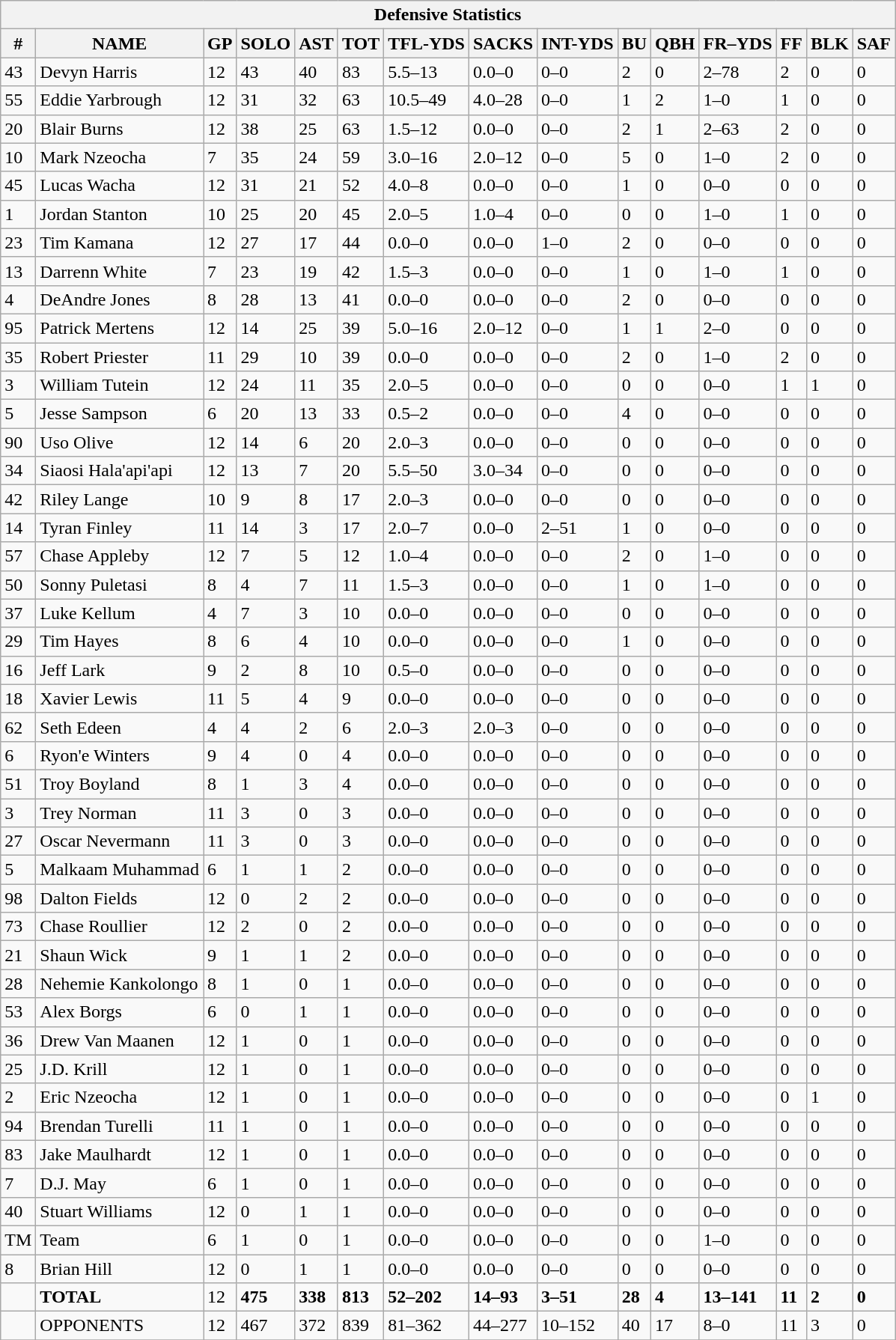<table class="wikitable sortable collapsible collapsed">
<tr>
<th colspan="16">Defensive Statistics</th>
</tr>
<tr>
<th>#</th>
<th>NAME</th>
<th>GP</th>
<th>SOLO</th>
<th>AST</th>
<th>TOT</th>
<th>TFL-YDS</th>
<th>SACKS</th>
<th>INT-YDS</th>
<th>BU</th>
<th>QBH</th>
<th>FR–YDS</th>
<th>FF</th>
<th>BLK</th>
<th>SAF</th>
</tr>
<tr>
<td>43</td>
<td>Devyn Harris</td>
<td>12</td>
<td>43</td>
<td>40</td>
<td>83</td>
<td>5.5–13</td>
<td>0.0–0</td>
<td>0–0</td>
<td>2</td>
<td>0</td>
<td>2–78</td>
<td>2</td>
<td>0</td>
<td>0</td>
</tr>
<tr>
<td>55</td>
<td>Eddie Yarbrough</td>
<td>12</td>
<td>31</td>
<td>32</td>
<td>63</td>
<td>10.5–49</td>
<td>4.0–28</td>
<td>0–0</td>
<td>1</td>
<td>2</td>
<td>1–0</td>
<td>1</td>
<td>0</td>
<td>0</td>
</tr>
<tr>
<td>20</td>
<td>Blair Burns</td>
<td>12</td>
<td>38</td>
<td>25</td>
<td>63</td>
<td>1.5–12</td>
<td>0.0–0</td>
<td>0–0</td>
<td>2</td>
<td>1</td>
<td>2–63</td>
<td>2</td>
<td>0</td>
<td>0</td>
</tr>
<tr>
<td>10</td>
<td>Mark Nzeocha</td>
<td>7</td>
<td>35</td>
<td>24</td>
<td>59</td>
<td>3.0–16</td>
<td>2.0–12</td>
<td>0–0</td>
<td>5</td>
<td>0</td>
<td>1–0</td>
<td>2</td>
<td>0</td>
<td>0</td>
</tr>
<tr>
<td>45</td>
<td>Lucas Wacha</td>
<td>12</td>
<td>31</td>
<td>21</td>
<td>52</td>
<td>4.0–8</td>
<td>0.0–0</td>
<td>0–0</td>
<td>1</td>
<td>0</td>
<td>0–0</td>
<td>0</td>
<td>0</td>
<td>0</td>
</tr>
<tr>
<td>1</td>
<td>Jordan Stanton</td>
<td>10</td>
<td>25</td>
<td>20</td>
<td>45</td>
<td>2.0–5</td>
<td>1.0–4</td>
<td>0–0</td>
<td>0</td>
<td>0</td>
<td>1–0</td>
<td>1</td>
<td>0</td>
<td>0</td>
</tr>
<tr>
<td>23</td>
<td>Tim Kamana</td>
<td>12</td>
<td>27</td>
<td>17</td>
<td>44</td>
<td>0.0–0</td>
<td>0.0–0</td>
<td>1–0</td>
<td>2</td>
<td>0</td>
<td>0–0</td>
<td>0</td>
<td>0</td>
<td>0</td>
</tr>
<tr>
<td>13</td>
<td>Darrenn White</td>
<td>7</td>
<td>23</td>
<td>19</td>
<td>42</td>
<td>1.5–3</td>
<td>0.0–0</td>
<td>0–0</td>
<td>1</td>
<td>0</td>
<td>1–0</td>
<td>1</td>
<td>0</td>
<td>0</td>
</tr>
<tr>
<td>4</td>
<td>DeAndre Jones</td>
<td>8</td>
<td>28</td>
<td>13</td>
<td>41</td>
<td>0.0–0</td>
<td>0.0–0</td>
<td>0–0</td>
<td>2</td>
<td>0</td>
<td>0–0</td>
<td>0</td>
<td>0</td>
<td>0</td>
</tr>
<tr>
<td>95</td>
<td>Patrick Mertens</td>
<td>12</td>
<td>14</td>
<td>25</td>
<td>39</td>
<td>5.0–16</td>
<td>2.0–12</td>
<td>0–0</td>
<td>1</td>
<td>1</td>
<td>2–0</td>
<td>0</td>
<td>0</td>
<td>0</td>
</tr>
<tr>
<td>35</td>
<td>Robert Priester</td>
<td>11</td>
<td>29</td>
<td>10</td>
<td>39</td>
<td>0.0–0</td>
<td>0.0–0</td>
<td>0–0</td>
<td>2</td>
<td>0</td>
<td>1–0</td>
<td>2</td>
<td>0</td>
<td>0</td>
</tr>
<tr>
<td>3</td>
<td>William Tutein</td>
<td>12</td>
<td>24</td>
<td>11</td>
<td>35</td>
<td>2.0–5</td>
<td>0.0–0</td>
<td>0–0</td>
<td>0</td>
<td>0</td>
<td>0–0</td>
<td>1</td>
<td>1</td>
<td>0</td>
</tr>
<tr>
<td>5</td>
<td>Jesse Sampson</td>
<td>6</td>
<td>20</td>
<td>13</td>
<td>33</td>
<td>0.5–2</td>
<td>0.0–0</td>
<td>0–0</td>
<td>4</td>
<td>0</td>
<td>0–0</td>
<td>0</td>
<td>0</td>
<td>0</td>
</tr>
<tr>
<td>90</td>
<td>Uso Olive</td>
<td>12</td>
<td>14</td>
<td>6</td>
<td>20</td>
<td>2.0–3</td>
<td>0.0–0</td>
<td>0–0</td>
<td>0</td>
<td>0</td>
<td>0–0</td>
<td>0</td>
<td>0</td>
<td>0</td>
</tr>
<tr>
<td>34</td>
<td>Siaosi Hala'api'api</td>
<td>12</td>
<td>13</td>
<td>7</td>
<td>20</td>
<td>5.5–50</td>
<td>3.0–34</td>
<td>0–0</td>
<td>0</td>
<td>0</td>
<td>0–0</td>
<td>0</td>
<td>0</td>
<td>0</td>
</tr>
<tr>
<td>42</td>
<td>Riley Lange</td>
<td>10</td>
<td>9</td>
<td>8</td>
<td>17</td>
<td>2.0–3</td>
<td>0.0–0</td>
<td>0–0</td>
<td>0</td>
<td>0</td>
<td>0–0</td>
<td>0</td>
<td>0</td>
<td>0</td>
</tr>
<tr>
<td>14</td>
<td>Tyran Finley</td>
<td>11</td>
<td>14</td>
<td>3</td>
<td>17</td>
<td>2.0–7</td>
<td>0.0–0</td>
<td>2–51</td>
<td>1</td>
<td>0</td>
<td>0–0</td>
<td>0</td>
<td>0</td>
<td>0</td>
</tr>
<tr>
<td>57</td>
<td>Chase Appleby</td>
<td>12</td>
<td>7</td>
<td>5</td>
<td>12</td>
<td>1.0–4</td>
<td>0.0–0</td>
<td>0–0</td>
<td>2</td>
<td>0</td>
<td>1–0</td>
<td>0</td>
<td>0</td>
<td>0</td>
</tr>
<tr>
<td>50</td>
<td>Sonny Puletasi</td>
<td>8</td>
<td>4</td>
<td>7</td>
<td>11</td>
<td>1.5–3</td>
<td>0.0–0</td>
<td>0–0</td>
<td>1</td>
<td>0</td>
<td>1–0</td>
<td>0</td>
<td>0</td>
<td>0</td>
</tr>
<tr>
<td>37</td>
<td>Luke Kellum</td>
<td>4</td>
<td>7</td>
<td>3</td>
<td>10</td>
<td>0.0–0</td>
<td>0.0–0</td>
<td>0–0</td>
<td>0</td>
<td>0</td>
<td>0–0</td>
<td>0</td>
<td>0</td>
<td>0</td>
</tr>
<tr>
<td>29</td>
<td>Tim Hayes</td>
<td>8</td>
<td>6</td>
<td>4</td>
<td>10</td>
<td>0.0–0</td>
<td>0.0–0</td>
<td>0–0</td>
<td>1</td>
<td>0</td>
<td>0–0</td>
<td>0</td>
<td>0</td>
<td>0</td>
</tr>
<tr>
<td>16</td>
<td>Jeff Lark</td>
<td>9</td>
<td>2</td>
<td>8</td>
<td>10</td>
<td>0.5–0</td>
<td>0.0–0</td>
<td>0–0</td>
<td>0</td>
<td>0</td>
<td>0–0</td>
<td>0</td>
<td>0</td>
<td>0</td>
</tr>
<tr>
<td>18</td>
<td>Xavier Lewis</td>
<td>11</td>
<td>5</td>
<td>4</td>
<td>9</td>
<td>0.0–0</td>
<td>0.0–0</td>
<td>0–0</td>
<td>0</td>
<td>0</td>
<td>0–0</td>
<td>0</td>
<td>0</td>
<td>0</td>
</tr>
<tr>
<td>62</td>
<td>Seth Edeen</td>
<td>4</td>
<td>4</td>
<td>2</td>
<td>6</td>
<td>2.0–3</td>
<td>2.0–3</td>
<td>0–0</td>
<td>0</td>
<td>0</td>
<td>0–0</td>
<td>0</td>
<td>0</td>
<td>0</td>
</tr>
<tr>
<td>6</td>
<td>Ryon'e Winters</td>
<td>9</td>
<td>4</td>
<td>0</td>
<td>4</td>
<td>0.0–0</td>
<td>0.0–0</td>
<td>0–0</td>
<td>0</td>
<td>0</td>
<td>0–0</td>
<td>0</td>
<td>0</td>
<td>0</td>
</tr>
<tr>
<td>51</td>
<td>Troy Boyland</td>
<td>8</td>
<td>1</td>
<td>3</td>
<td>4</td>
<td>0.0–0</td>
<td>0.0–0</td>
<td>0–0</td>
<td>0</td>
<td>0</td>
<td>0–0</td>
<td>0</td>
<td>0</td>
<td>0</td>
</tr>
<tr>
<td>3</td>
<td>Trey Norman</td>
<td>11</td>
<td>3</td>
<td>0</td>
<td>3</td>
<td>0.0–0</td>
<td>0.0–0</td>
<td>0–0</td>
<td>0</td>
<td>0</td>
<td>0–0</td>
<td>0</td>
<td>0</td>
<td>0</td>
</tr>
<tr>
<td>27</td>
<td>Oscar Nevermann</td>
<td>11</td>
<td>3</td>
<td>0</td>
<td>3</td>
<td>0.0–0</td>
<td>0.0–0</td>
<td>0–0</td>
<td>0</td>
<td>0</td>
<td>0–0</td>
<td>0</td>
<td>0</td>
<td>0</td>
</tr>
<tr>
<td>5</td>
<td>Malkaam Muhammad</td>
<td>6</td>
<td>1</td>
<td>1</td>
<td>2</td>
<td>0.0–0</td>
<td>0.0–0</td>
<td>0–0</td>
<td>0</td>
<td>0</td>
<td>0–0</td>
<td>0</td>
<td>0</td>
<td>0</td>
</tr>
<tr>
<td>98</td>
<td>Dalton Fields</td>
<td>12</td>
<td>0</td>
<td>2</td>
<td>2</td>
<td>0.0–0</td>
<td>0.0–0</td>
<td>0–0</td>
<td>0</td>
<td>0</td>
<td>0–0</td>
<td>0</td>
<td>0</td>
<td>0</td>
</tr>
<tr>
<td>73</td>
<td>Chase Roullier</td>
<td>12</td>
<td>2</td>
<td>0</td>
<td>2</td>
<td>0.0–0</td>
<td>0.0–0</td>
<td>0–0</td>
<td>0</td>
<td>0</td>
<td>0–0</td>
<td>0</td>
<td>0</td>
<td>0</td>
</tr>
<tr>
<td>21</td>
<td>Shaun Wick</td>
<td>9</td>
<td>1</td>
<td>1</td>
<td>2</td>
<td>0.0–0</td>
<td>0.0–0</td>
<td>0–0</td>
<td>0</td>
<td>0</td>
<td>0–0</td>
<td>0</td>
<td>0</td>
<td>0</td>
</tr>
<tr>
<td>28</td>
<td>Nehemie Kankolongo</td>
<td>8</td>
<td>1</td>
<td>0</td>
<td>1</td>
<td>0.0–0</td>
<td>0.0–0</td>
<td>0–0</td>
<td>0</td>
<td>0</td>
<td>0–0</td>
<td>0</td>
<td>0</td>
<td>0</td>
</tr>
<tr>
<td>53</td>
<td>Alex Borgs</td>
<td>6</td>
<td>0</td>
<td>1</td>
<td>1</td>
<td>0.0–0</td>
<td>0.0–0</td>
<td>0–0</td>
<td>0</td>
<td>0</td>
<td>0–0</td>
<td>0</td>
<td>0</td>
<td>0</td>
</tr>
<tr>
<td>36</td>
<td>Drew Van Maanen</td>
<td>12</td>
<td>1</td>
<td>0</td>
<td>1</td>
<td>0.0–0</td>
<td>0.0–0</td>
<td>0–0</td>
<td>0</td>
<td>0</td>
<td>0–0</td>
<td>0</td>
<td>0</td>
<td>0</td>
</tr>
<tr>
<td>25</td>
<td>J.D. Krill</td>
<td>12</td>
<td>1</td>
<td>0</td>
<td>1</td>
<td>0.0–0</td>
<td>0.0–0</td>
<td>0–0</td>
<td>0</td>
<td>0</td>
<td>0–0</td>
<td>0</td>
<td>0</td>
<td>0</td>
</tr>
<tr>
<td>2</td>
<td>Eric Nzeocha</td>
<td>12</td>
<td>1</td>
<td>0</td>
<td>1</td>
<td>0.0–0</td>
<td>0.0–0</td>
<td>0–0</td>
<td>0</td>
<td>0</td>
<td>0–0</td>
<td>0</td>
<td>1</td>
<td>0</td>
</tr>
<tr>
<td>94</td>
<td>Brendan Turelli</td>
<td>11</td>
<td>1</td>
<td>0</td>
<td>1</td>
<td>0.0–0</td>
<td>0.0–0</td>
<td>0–0</td>
<td>0</td>
<td>0</td>
<td>0–0</td>
<td>0</td>
<td>0</td>
<td>0</td>
</tr>
<tr>
<td>83</td>
<td>Jake Maulhardt</td>
<td>12</td>
<td>1</td>
<td>0</td>
<td>1</td>
<td>0.0–0</td>
<td>0.0–0</td>
<td>0–0</td>
<td>0</td>
<td>0</td>
<td>0–0</td>
<td>0</td>
<td>0</td>
<td>0</td>
</tr>
<tr>
<td>7</td>
<td>D.J. May</td>
<td>6</td>
<td>1</td>
<td>0</td>
<td>1</td>
<td>0.0–0</td>
<td>0.0–0</td>
<td>0–0</td>
<td>0</td>
<td>0</td>
<td>0–0</td>
<td>0</td>
<td>0</td>
<td>0</td>
</tr>
<tr>
<td>40</td>
<td>Stuart Williams</td>
<td>12</td>
<td>0</td>
<td>1</td>
<td>1</td>
<td>0.0–0</td>
<td>0.0–0</td>
<td>0–0</td>
<td>0</td>
<td>0</td>
<td>0–0</td>
<td>0</td>
<td>0</td>
<td>0</td>
</tr>
<tr>
<td>TM</td>
<td>Team</td>
<td>6</td>
<td>1</td>
<td>0</td>
<td>1</td>
<td>0.0–0</td>
<td>0.0–0</td>
<td>0–0</td>
<td>0</td>
<td>0</td>
<td>1–0</td>
<td>0</td>
<td>0</td>
<td>0</td>
</tr>
<tr>
<td>8</td>
<td>Brian Hill</td>
<td>12</td>
<td>0</td>
<td>1</td>
<td>1</td>
<td>0.0–0</td>
<td>0.0–0</td>
<td>0–0</td>
<td>0</td>
<td>0</td>
<td>0–0</td>
<td>0</td>
<td>0</td>
<td>0</td>
</tr>
<tr>
<td></td>
<td><strong>TOTAL</strong></td>
<td>12</td>
<td><strong>475</strong></td>
<td><strong>338</strong></td>
<td><strong>813</strong></td>
<td><strong>52–202</strong></td>
<td><strong>14–93</strong></td>
<td><strong>3–51</strong></td>
<td><strong>28</strong></td>
<td><strong>4</strong></td>
<td><strong>13–141</strong></td>
<td><strong>11</strong></td>
<td><strong>2</strong></td>
<td><strong>0</strong></td>
</tr>
<tr>
<td></td>
<td>OPPONENTS</td>
<td>12</td>
<td>467</td>
<td>372</td>
<td>839</td>
<td>81–362</td>
<td>44–277</td>
<td>10–152</td>
<td>40</td>
<td>17</td>
<td>8–0</td>
<td>11</td>
<td>3</td>
<td>0</td>
</tr>
<tr>
</tr>
</table>
